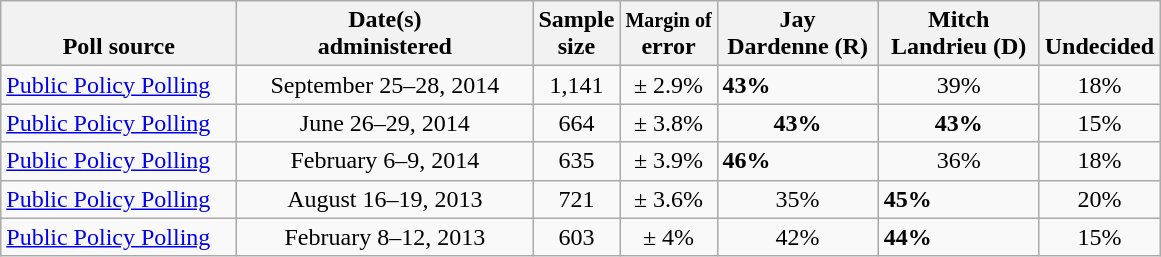<table class="wikitable">
<tr valign= bottom>
<th style="width:150px;">Poll source</th>
<th style="width:190px;">Date(s)<br>administered</th>
<th class=small>Sample<br>size</th>
<th><small>Margin of</small><br>error</th>
<th style="width:100px;">Jay<br>Dardenne (R)</th>
<th style="width:100px;">Mitch<br>Landrieu (D)</th>
<th style="width:40px;">Undecided</th>
</tr>
<tr>
<td><a href='#'>Public Policy Polling</a></td>
<td align=center>September 25–28, 2014</td>
<td align=center>1,141</td>
<td align=center>± 2.9%</td>
<td><strong>43%</strong></td>
<td align=center>39%</td>
<td align=center>18%</td>
</tr>
<tr>
<td><a href='#'>Public Policy Polling</a></td>
<td align=center>June 26–29, 2014</td>
<td align=center>664</td>
<td align=center>± 3.8%</td>
<td align=center><strong>43%</strong></td>
<td align=center><strong>43%</strong></td>
<td align=center>15%</td>
</tr>
<tr>
<td><a href='#'>Public Policy Polling</a></td>
<td align=center>February 6–9, 2014</td>
<td align=center>635</td>
<td align=center>± 3.9%</td>
<td><strong>46%</strong></td>
<td align=center>36%</td>
<td align=center>18%</td>
</tr>
<tr>
<td><a href='#'>Public Policy Polling</a></td>
<td align=center>August 16–19, 2013</td>
<td align=center>721</td>
<td align=center>± 3.6%</td>
<td align=center>35%</td>
<td><strong>45%</strong></td>
<td align=center>20%</td>
</tr>
<tr>
<td><a href='#'>Public Policy Polling</a></td>
<td align=center>February 8–12, 2013</td>
<td align=center>603</td>
<td align=center>± 4%</td>
<td align=center>42%</td>
<td><strong>44%</strong></td>
<td align=center>15%</td>
</tr>
</table>
